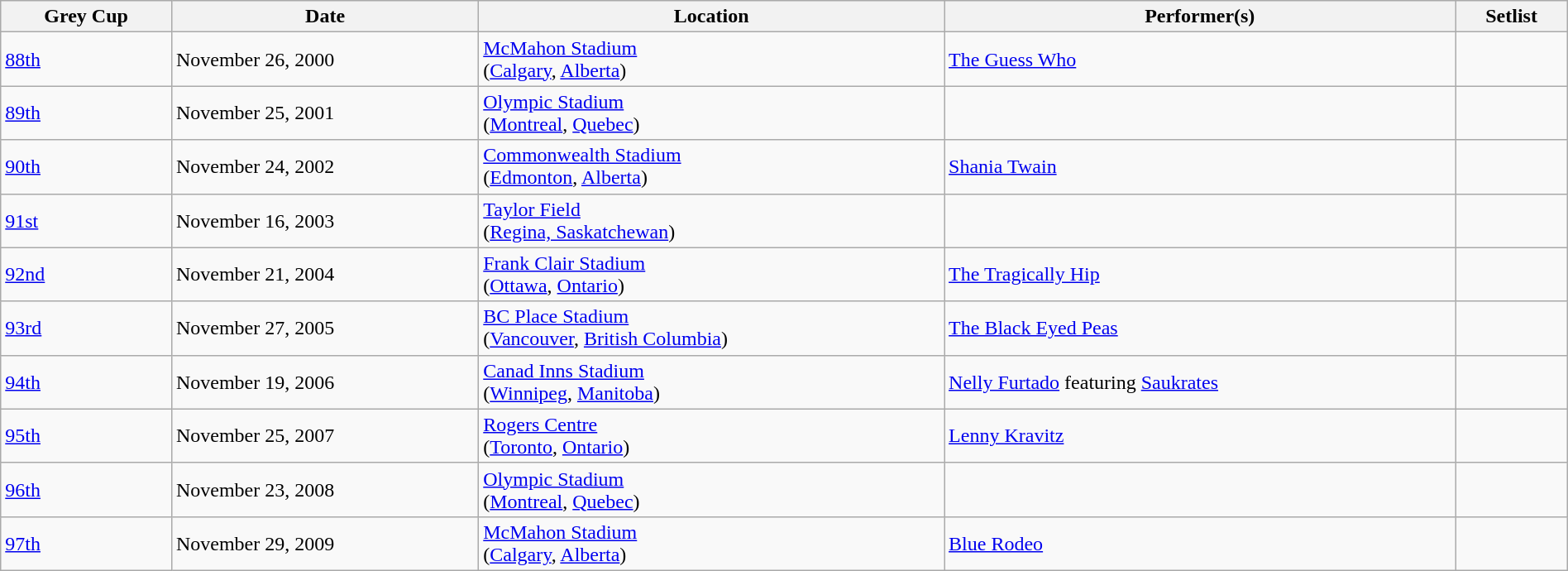<table class="wikitable" style="width: 100%; text-align:left">
<tr>
<th>Grey Cup</th>
<th>Date</th>
<th>Location</th>
<th>Performer(s)</th>
<th>Setlist</th>
</tr>
<tr>
<td><a href='#'>88th</a></td>
<td>November 26, 2000</td>
<td><a href='#'>McMahon Stadium</a><br>(<a href='#'>Calgary</a>, <a href='#'>Alberta</a>)</td>
<td><a href='#'>The Guess Who</a></td>
<td></td>
</tr>
<tr>
<td><a href='#'>89th</a></td>
<td>November 25, 2001</td>
<td><a href='#'>Olympic Stadium</a><br>(<a href='#'>Montreal</a>, <a href='#'>Quebec</a>)</td>
<td></td>
<td></td>
</tr>
<tr>
<td><a href='#'>90th</a></td>
<td>November 24, 2002</td>
<td><a href='#'>Commonwealth Stadium</a><br>(<a href='#'>Edmonton</a>, <a href='#'>Alberta</a>)</td>
<td><a href='#'>Shania Twain</a></td>
<td></td>
</tr>
<tr>
<td><a href='#'>91st</a></td>
<td>November 16, 2003</td>
<td><a href='#'>Taylor Field</a><br>(<a href='#'>Regina, Saskatchewan</a>)</td>
<td></td>
<td></td>
</tr>
<tr>
<td><a href='#'>92nd</a></td>
<td>November 21, 2004</td>
<td><a href='#'>Frank Clair Stadium</a><br>(<a href='#'>Ottawa</a>, <a href='#'>Ontario</a>)</td>
<td><a href='#'>The Tragically Hip</a></td>
<td></td>
</tr>
<tr>
<td><a href='#'>93rd</a></td>
<td>November 27, 2005</td>
<td><a href='#'>BC Place Stadium</a><br>(<a href='#'>Vancouver</a>, <a href='#'>British Columbia</a>)</td>
<td><a href='#'>The Black Eyed Peas</a></td>
<td></td>
</tr>
<tr>
<td><a href='#'>94th</a></td>
<td>November 19, 2006</td>
<td><a href='#'>Canad Inns Stadium</a><br>(<a href='#'>Winnipeg</a>, <a href='#'>Manitoba</a>)</td>
<td><a href='#'>Nelly Furtado</a> featuring <a href='#'>Saukrates</a></td>
<td></td>
</tr>
<tr>
<td><a href='#'>95th</a></td>
<td>November 25, 2007</td>
<td><a href='#'>Rogers Centre</a><br>(<a href='#'>Toronto</a>, <a href='#'>Ontario</a>)</td>
<td><a href='#'>Lenny Kravitz</a></td>
<td></td>
</tr>
<tr>
<td><a href='#'>96th</a></td>
<td>November 23, 2008</td>
<td><a href='#'>Olympic Stadium</a><br>(<a href='#'>Montreal</a>, <a href='#'>Quebec</a>)</td>
<td></td>
<td></td>
</tr>
<tr>
<td><a href='#'>97th</a></td>
<td>November 29, 2009</td>
<td><a href='#'>McMahon Stadium</a><br>(<a href='#'>Calgary</a>, <a href='#'>Alberta</a>)</td>
<td><a href='#'>Blue Rodeo</a></td>
<td></td>
</tr>
</table>
